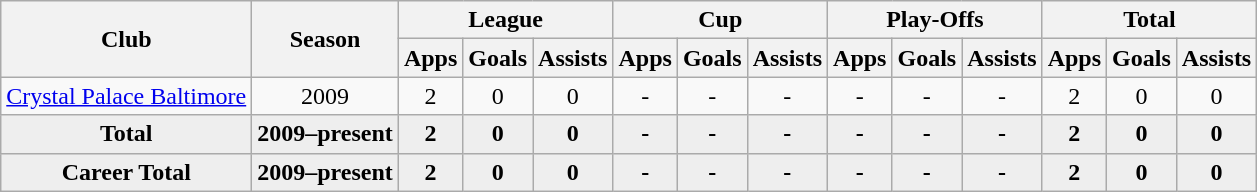<table class="wikitable" style="text-align: center;">
<tr>
<th rowspan="2">Club</th>
<th rowspan="2">Season</th>
<th colspan="3">League</th>
<th colspan="3">Cup</th>
<th colspan="3">Play-Offs</th>
<th colspan="3">Total</th>
</tr>
<tr>
<th>Apps</th>
<th>Goals</th>
<th>Assists</th>
<th>Apps</th>
<th>Goals</th>
<th>Assists</th>
<th>Apps</th>
<th>Goals</th>
<th>Assists</th>
<th>Apps</th>
<th>Goals</th>
<th>Assists</th>
</tr>
<tr>
<td rowspan="1" valign="top"><a href='#'>Crystal Palace Baltimore</a></td>
<td>2009</td>
<td>2</td>
<td>0</td>
<td>0</td>
<td>-</td>
<td>-</td>
<td>-</td>
<td>-</td>
<td>-</td>
<td>-</td>
<td>2</td>
<td>0</td>
<td>0</td>
</tr>
<tr style="font-weight:bold; background-color:#eeeeee;">
<td><strong>Total</strong></td>
<td>2009–present</td>
<td>2</td>
<td>0</td>
<td>0</td>
<td>-</td>
<td>-</td>
<td>-</td>
<td>-</td>
<td>-</td>
<td>-</td>
<td>2</td>
<td>0</td>
<td>0</td>
</tr>
<tr style="font-weight:bold; background-color:#eeeeee;">
<td><strong>Career Total</strong></td>
<td>2009–present</td>
<td>2</td>
<td>0</td>
<td>0</td>
<td>-</td>
<td>-</td>
<td>-</td>
<td>-</td>
<td>-</td>
<td>-</td>
<td>2</td>
<td>0</td>
<td>0</td>
</tr>
</table>
